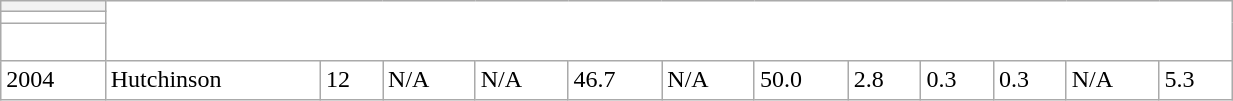<table class="wikitable collapsible" width="65%" style="background:transparent">
<tr>
<th></th>
</tr>
<tr>
<td></td>
</tr>
<tr>
<td><div><br></td>
</tr>
<tr>
<td align="left">2004</td>
<td align="left">Hutchinson</td>
<td>12</td>
<td>N/A</td>
<td>N/A</td>
<td>46.7</td>
<td>N/A</td>
<td>50.0</td>
<td>2.8</td>
<td>0.3</td>
<td>0.3</td>
<td>N/A</td>
<td>5.3<br></div></td>
</tr>
</table>
